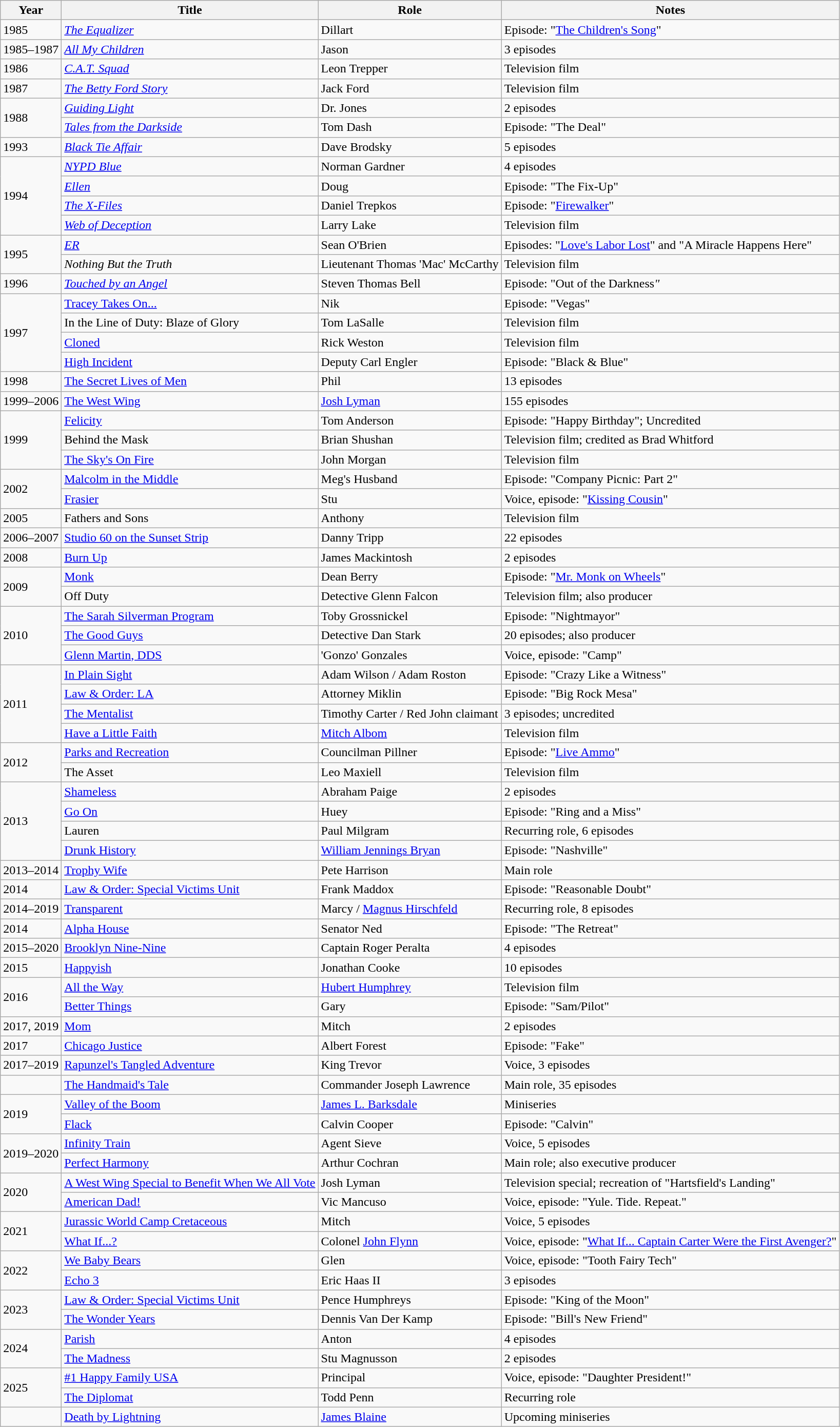<table class="wikitable sortable">
<tr>
<th>Year</th>
<th>Title</th>
<th>Role</th>
<th class="unsortable">Notes</th>
</tr>
<tr>
<td>1985</td>
<td><em><a href='#'>The Equalizer</a></em></td>
<td>Dillart</td>
<td>Episode: "<a href='#'>The Children's Song</a>"</td>
</tr>
<tr>
<td>1985–1987</td>
<td><em><a href='#'>All My Children</a></em></td>
<td>Jason</td>
<td>3 episodes</td>
</tr>
<tr>
<td>1986</td>
<td><em><a href='#'>C.A.T. Squad</a></em></td>
<td>Leon Trepper</td>
<td>Television film</td>
</tr>
<tr>
<td>1987</td>
<td><em><a href='#'>The Betty Ford Story</a></em></td>
<td>Jack Ford</td>
<td>Television film</td>
</tr>
<tr>
<td rowspan="2">1988</td>
<td><em><a href='#'>Guiding Light</a></em></td>
<td>Dr. Jones</td>
<td>2 episodes</td>
</tr>
<tr>
<td><em><a href='#'>Tales from the Darkside</a></em></td>
<td>Tom Dash</td>
<td>Episode: "The Deal"</td>
</tr>
<tr>
<td>1993</td>
<td><em><a href='#'>Black Tie Affair</a></em></td>
<td>Dave Brodsky</td>
<td>5 episodes</td>
</tr>
<tr>
<td rowspan="4">1994</td>
<td><em><a href='#'>NYPD Blue</a></em></td>
<td>Norman Gardner</td>
<td>4 episodes</td>
</tr>
<tr>
<td><em><a href='#'>Ellen</a></em></td>
<td>Doug</td>
<td>Episode: "The Fix-Up"</td>
</tr>
<tr>
<td><em><a href='#'>The X-Files</a></em></td>
<td>Daniel Trepkos</td>
<td>Episode: "<a href='#'>Firewalker</a>"</td>
</tr>
<tr>
<td><em><a href='#'>Web of Deception</a></em></td>
<td>Larry Lake</td>
<td>Television film</td>
</tr>
<tr>
<td rowspan="2">1995</td>
<td><em><a href='#'>ER</a></em></td>
<td>Sean O'Brien</td>
<td>Episodes: "<a href='#'>Love's Labor Lost</a>" and "A Miracle Happens Here"</td>
</tr>
<tr>
<td><em>Nothing But the Truth</em></td>
<td>Lieutenant Thomas 'Mac' McCarthy</td>
<td>Television film</td>
</tr>
<tr>
<td>1996</td>
<td><em><a href='#'>Touched by an Angel</a></em></td>
<td>Steven Thomas Bell</td>
<td>Episode: "Out of the Darkness<em>"</td>
</tr>
<tr>
<td rowspan="4">1997</td>
<td></em><a href='#'>Tracey Takes On...</a><em></td>
<td>Nik</td>
<td>Episode: "Vegas"</td>
</tr>
<tr>
<td></em>In the Line of Duty: Blaze of Glory<em></td>
<td>Tom LaSalle</td>
<td>Television film</td>
</tr>
<tr>
<td></em><a href='#'>Cloned</a><em></td>
<td>Rick Weston</td>
<td>Television film</td>
</tr>
<tr>
<td></em><a href='#'>High Incident</a><em></td>
<td>Deputy Carl Engler</td>
<td>Episode: "Black & Blue"</td>
</tr>
<tr>
<td>1998</td>
<td></em><a href='#'>The Secret Lives of Men</a><em></td>
<td>Phil</td>
<td>13 episodes</td>
</tr>
<tr>
<td>1999–2006</td>
<td></em><a href='#'>The West Wing</a><em></td>
<td><a href='#'>Josh Lyman</a></td>
<td>155 episodes</td>
</tr>
<tr>
<td rowspan="3">1999</td>
<td></em><a href='#'>Felicity</a><em></td>
<td>Tom Anderson</td>
<td>Episode: "Happy Birthday"; Uncredited</td>
</tr>
<tr>
<td></em>Behind the Mask<em></td>
<td>Brian Shushan</td>
<td>Television film; credited as Brad Whitford</td>
</tr>
<tr>
<td></em><a href='#'>The Sky's On Fire</a><em></td>
<td>John Morgan</td>
<td>Television film</td>
</tr>
<tr>
<td rowspan="2">2002</td>
<td></em><a href='#'>Malcolm in the Middle</a><em></td>
<td>Meg's Husband</td>
<td>Episode: "Company Picnic: Part 2"</td>
</tr>
<tr>
<td></em><a href='#'>Frasier</a><em></td>
<td>Stu</td>
<td>Voice, episode: "<a href='#'>Kissing Cousin</a>"</td>
</tr>
<tr>
<td>2005</td>
<td></em>Fathers and Sons<em></td>
<td>Anthony</td>
<td>Television film</td>
</tr>
<tr>
<td>2006–2007</td>
<td></em><a href='#'>Studio 60 on the Sunset Strip</a><em></td>
<td>Danny Tripp</td>
<td>22 episodes</td>
</tr>
<tr>
<td>2008</td>
<td></em><a href='#'>Burn Up</a><em></td>
<td>James Mackintosh</td>
<td>2 episodes</td>
</tr>
<tr>
<td rowspan="2">2009</td>
<td></em><a href='#'>Monk</a><em></td>
<td>Dean Berry</td>
<td>Episode: "<a href='#'>Mr. Monk on Wheels</a>"</td>
</tr>
<tr>
<td></em>Off Duty<em></td>
<td>Detective Glenn Falcon</td>
<td>Television film; also producer</td>
</tr>
<tr>
<td rowspan="3">2010</td>
<td></em><a href='#'>The Sarah Silverman Program</a><em></td>
<td>Toby Grossnickel</td>
<td>Episode: "Nightmayor"</td>
</tr>
<tr>
<td></em><a href='#'>The Good Guys</a><em></td>
<td>Detective Dan Stark</td>
<td>20 episodes; also producer</td>
</tr>
<tr>
<td></em><a href='#'>Glenn Martin, DDS</a><em></td>
<td>'Gonzo' Gonzales</td>
<td>Voice, episode: "Camp"</td>
</tr>
<tr>
<td rowspan="4">2011</td>
<td></em><a href='#'>In Plain Sight</a><em></td>
<td>Adam Wilson / Adam Roston</td>
<td>Episode: "Crazy Like a Witness"</td>
</tr>
<tr>
<td></em><a href='#'>Law & Order: LA</a><em></td>
<td>Attorney Miklin</td>
<td>Episode: "Big Rock Mesa"</td>
</tr>
<tr>
<td></em><a href='#'>The Mentalist</a><em></td>
<td>Timothy Carter / Red John claimant</td>
<td>3 episodes; uncredited</td>
</tr>
<tr>
<td></em><a href='#'>Have a Little Faith</a><em></td>
<td><a href='#'>Mitch Albom</a></td>
<td>Television film</td>
</tr>
<tr>
<td rowspan="2">2012</td>
<td></em><a href='#'>Parks and Recreation</a><em></td>
<td>Councilman Pillner</td>
<td>Episode: "<a href='#'>Live Ammo</a>"</td>
</tr>
<tr>
<td></em>The Asset<em></td>
<td>Leo Maxiell</td>
<td>Television film</td>
</tr>
<tr>
<td rowspan="4">2013</td>
<td></em><a href='#'>Shameless</a><em></td>
<td>Abraham Paige</td>
<td>2 episodes</td>
</tr>
<tr>
<td></em><a href='#'>Go On</a><em></td>
<td>Huey</td>
<td>Episode: "Ring and a Miss"</td>
</tr>
<tr>
<td></em>Lauren<em></td>
<td>Paul Milgram</td>
<td>Recurring role, 6 episodes</td>
</tr>
<tr>
<td></em><a href='#'>Drunk History</a><em></td>
<td><a href='#'>William Jennings Bryan</a></td>
<td>Episode: "Nashville"</td>
</tr>
<tr>
<td>2013–2014</td>
<td></em><a href='#'>Trophy Wife</a><em></td>
<td>Pete Harrison</td>
<td>Main role</td>
</tr>
<tr>
<td>2014</td>
<td></em><a href='#'>Law & Order: Special Victims Unit</a><em></td>
<td>Frank Maddox</td>
<td>Episode: "Reasonable Doubt"</td>
</tr>
<tr>
<td>2014–2019</td>
<td></em><a href='#'>Transparent</a><em></td>
<td>Marcy / <a href='#'>Magnus Hirschfeld</a></td>
<td>Recurring role, 8 episodes</td>
</tr>
<tr>
<td>2014</td>
<td></em><a href='#'>Alpha House</a><em></td>
<td>Senator Ned</td>
<td>Episode: "The Retreat"</td>
</tr>
<tr>
<td>2015–2020</td>
<td></em><a href='#'>Brooklyn Nine-Nine</a><em></td>
<td>Captain Roger Peralta</td>
<td>4 episodes</td>
</tr>
<tr>
<td>2015</td>
<td></em><a href='#'>Happyish</a><em></td>
<td>Jonathan Cooke</td>
<td>10 episodes</td>
</tr>
<tr>
<td rowspan="2">2016</td>
<td></em><a href='#'>All the Way</a><em></td>
<td><a href='#'>Hubert Humphrey</a></td>
<td>Television film</td>
</tr>
<tr>
<td></em><a href='#'>Better Things</a><em></td>
<td>Gary</td>
<td>Episode: "Sam/Pilot"</td>
</tr>
<tr>
<td>2017, 2019</td>
<td></em><a href='#'>Mom</a><em></td>
<td>Mitch</td>
<td>2 episodes</td>
</tr>
<tr>
<td>2017</td>
<td></em><a href='#'>Chicago Justice</a><em></td>
<td>Albert Forest</td>
<td>Episode: "Fake"</td>
</tr>
<tr>
<td>2017–2019</td>
<td></em><a href='#'>Rapunzel's Tangled Adventure</a><em></td>
<td>King Trevor</td>
<td>Voice, 3 episodes</td>
</tr>
<tr>
<td></td>
<td></em><a href='#'>The Handmaid's Tale</a><em></td>
<td>Commander Joseph Lawrence</td>
<td>Main role, 35 episodes</td>
</tr>
<tr>
<td rowspan="2">2019</td>
<td></em><a href='#'>Valley of the Boom</a><em></td>
<td><a href='#'>James L. Barksdale</a></td>
<td>Miniseries</td>
</tr>
<tr>
<td></em><a href='#'>Flack</a><em></td>
<td>Calvin Cooper</td>
<td>Episode: "Calvin"</td>
</tr>
<tr>
<td rowspan="2">2019–2020</td>
<td></em><a href='#'>Infinity Train</a><em></td>
<td>Agent Sieve</td>
<td>Voice, 5 episodes</td>
</tr>
<tr>
<td></em><a href='#'>Perfect Harmony</a><em></td>
<td>Arthur Cochran</td>
<td>Main role; also executive producer</td>
</tr>
<tr>
<td rowspan="2">2020</td>
<td></em><a href='#'>A West Wing Special to Benefit When We All Vote</a><em></td>
<td>Josh Lyman</td>
<td>Television special; recreation of "Hartsfield's Landing"</td>
</tr>
<tr>
<td></em><a href='#'>American Dad!</a><em></td>
<td>Vic Mancuso</td>
<td>Voice, episode: "Yule. Tide. Repeat."</td>
</tr>
<tr>
<td rowspan="2">2021</td>
<td></em><a href='#'>Jurassic World Camp Cretaceous</a><em></td>
<td>Mitch</td>
<td>Voice, 5 episodes</td>
</tr>
<tr>
<td></em><a href='#'>What If...?</a><em></td>
<td>Colonel <a href='#'>John Flynn</a></td>
<td>Voice, episode: "<a href='#'>What If... Captain Carter Were the First Avenger?</a>"</td>
</tr>
<tr>
<td rowspan="2">2022</td>
<td></em><a href='#'>We Baby Bears</a><em></td>
<td>Glen</td>
<td>Voice, episode: "Tooth Fairy Tech"</td>
</tr>
<tr>
<td></em><a href='#'>Echo 3</a><em></td>
<td>Eric Haas II</td>
<td>3 episodes</td>
</tr>
<tr>
<td rowspan="2">2023</td>
<td></em><a href='#'>Law & Order: Special Victims Unit</a><em></td>
<td>Pence Humphreys</td>
<td>Episode: "King of the Moon"</td>
</tr>
<tr>
<td></em><a href='#'>The Wonder Years</a><em></td>
<td>Dennis Van Der Kamp</td>
<td>Episode: "Bill's New Friend"</td>
</tr>
<tr>
<td rowspan="2">2024</td>
<td></em><a href='#'>Parish</a><em></td>
<td>Anton</td>
<td>4 episodes</td>
</tr>
<tr>
<td></em><a href='#'>The Madness</a><em></td>
<td>Stu Magnusson</td>
<td>2 episodes</td>
</tr>
<tr>
<td rowspan="2">2025</td>
<td></em><a href='#'>#1 Happy Family USA</a><em></td>
<td>Principal</td>
<td>Voice, episode: "Daughter President!"</td>
</tr>
<tr>
<td></em><a href='#'>The Diplomat</a><em></td>
<td>Todd Penn</td>
<td>Recurring role</td>
</tr>
<tr>
<td rowspan="1"></td>
<td></em><a href='#'>Death by Lightning</a><em></td>
<td><a href='#'>James Blaine</a></td>
<td>Upcoming miniseries</td>
</tr>
</table>
